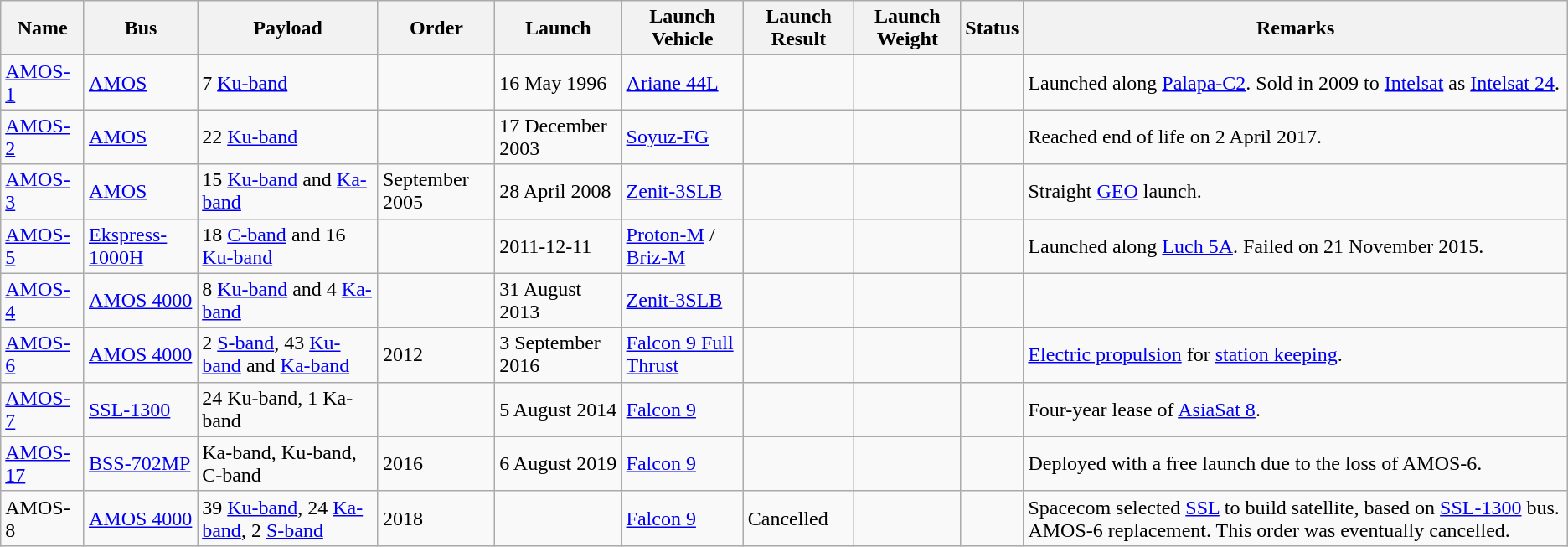<table class="wikitable sortable mw-collapsible">
<tr>
<th>Name</th>
<th>Bus</th>
<th>Payload</th>
<th>Order</th>
<th>Launch</th>
<th>Launch Vehicle</th>
<th>Launch Result</th>
<th>Launch Weight</th>
<th>Status</th>
<th>Remarks</th>
</tr>
<tr>
<td><a href='#'>AMOS-1</a></td>
<td><a href='#'>AMOS</a></td>
<td>7 <a href='#'>Ku-band</a></td>
<td></td>
<td>16 May 1996</td>
<td><a href='#'>Ariane 44L</a></td>
<td></td>
<td></td>
<td></td>
<td>Launched along <a href='#'>Palapa-C2</a>. Sold in 2009 to <a href='#'>Intelsat</a> as <a href='#'>Intelsat 24</a>.</td>
</tr>
<tr>
<td><a href='#'>AMOS-2</a></td>
<td><a href='#'>AMOS</a></td>
<td>22 <a href='#'>Ku-band</a></td>
<td></td>
<td>17 December 2003</td>
<td><a href='#'>Soyuz-FG</a></td>
<td></td>
<td></td>
<td></td>
<td> Reached end of life on 2 April 2017.</td>
</tr>
<tr>
<td><a href='#'>AMOS-3</a></td>
<td><a href='#'>AMOS</a></td>
<td>15 <a href='#'>Ku-band</a> and <a href='#'>Ka-band</a></td>
<td>September 2005</td>
<td>28 April 2008</td>
<td><a href='#'>Zenit-3SLB</a></td>
<td></td>
<td></td>
<td></td>
<td>Straight <a href='#'>GEO</a> launch.</td>
</tr>
<tr>
<td><a href='#'>AMOS-5</a></td>
<td><a href='#'>Ekspress-1000H</a></td>
<td>18 <a href='#'>C-band</a> and 16 <a href='#'>Ku-band</a></td>
<td></td>
<td>2011-12-11</td>
<td><a href='#'>Proton-M</a> / <a href='#'>Briz-M</a></td>
<td></td>
<td></td>
<td></td>
<td>Launched along <a href='#'>Luch 5A</a>. Failed on 21 November 2015.</td>
</tr>
<tr>
<td><a href='#'>AMOS-4</a></td>
<td><a href='#'>AMOS 4000</a></td>
<td>8 <a href='#'>Ku-band</a> and 4 <a href='#'>Ka-band</a></td>
<td></td>
<td>31 August 2013</td>
<td><a href='#'>Zenit-3SLB</a></td>
<td></td>
<td></td>
<td></td>
<td></td>
</tr>
<tr>
<td><a href='#'>AMOS-6</a></td>
<td><a href='#'>AMOS 4000</a></td>
<td>2 <a href='#'>S-band</a>, 43 <a href='#'>Ku-band</a> and <a href='#'>Ka-band</a></td>
<td>2012</td>
<td>3 September 2016</td>
<td><a href='#'>Falcon 9 Full Thrust</a></td>
<td></td>
<td></td>
<td></td>
<td><a href='#'>Electric propulsion</a> for <a href='#'>station keeping</a>.</td>
</tr>
<tr>
<td><a href='#'>AMOS-7</a></td>
<td><a href='#'>SSL-1300</a></td>
<td>24 Ku-band, 1 Ka-band</td>
<td></td>
<td>5 August 2014</td>
<td><a href='#'>Falcon 9</a></td>
<td></td>
<td></td>
<td></td>
<td>Four-year lease of <a href='#'>AsiaSat 8</a>.</td>
</tr>
<tr>
<td><a href='#'>AMOS-17</a></td>
<td><a href='#'>BSS-702MP</a></td>
<td>Ka-band, Ku-band, C-band</td>
<td>2016</td>
<td>6 August 2019</td>
<td><a href='#'>Falcon 9</a></td>
<td></td>
<td></td>
<td></td>
<td>Deployed with a free launch due to the loss of AMOS-6.</td>
</tr>
<tr>
<td>AMOS-8</td>
<td><a href='#'>AMOS 4000</a></td>
<td>39 <a href='#'>Ku-band</a>, 24 <a href='#'>Ka-band</a>, 2 <a href='#'>S-band</a></td>
<td>2018</td>
<td></td>
<td><a href='#'>Falcon 9</a></td>
<td>Cancelled</td>
<td></td>
<td></td>
<td>Spacecom selected <a href='#'>SSL</a> to build satellite, based on <a href='#'>SSL-1300</a> bus. AMOS-6 replacement. This order was eventually cancelled.</td>
</tr>
</table>
